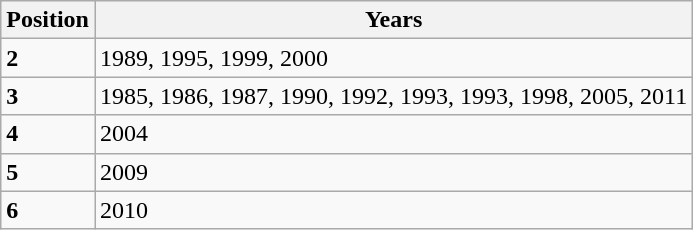<table class="wikitable">
<tr>
<th>Position</th>
<th>Years</th>
</tr>
<tr>
<td><strong>2</strong></td>
<td>1989, 1995, 1999, 2000</td>
</tr>
<tr>
<td><strong>3</strong></td>
<td>1985, 1986, 1987, 1990, 1992, 1993, 1993, 1998, 2005, 2011</td>
</tr>
<tr>
<td><strong>4</strong></td>
<td>2004</td>
</tr>
<tr>
<td><strong>5</strong></td>
<td>2009</td>
</tr>
<tr>
<td><strong>6</strong></td>
<td>2010</td>
</tr>
</table>
